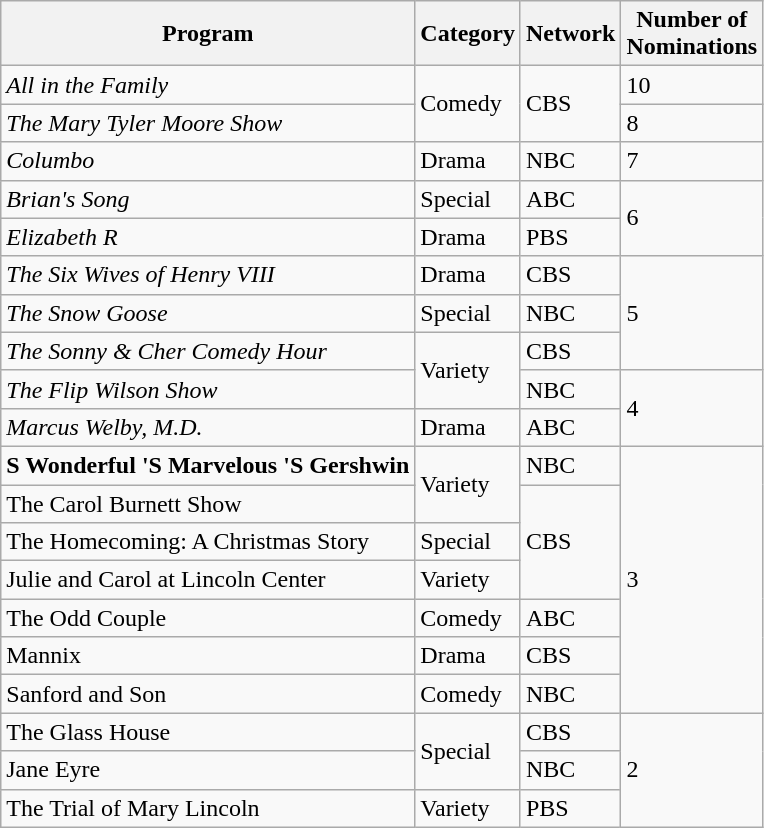<table class="wikitable">
<tr>
<th>Program</th>
<th>Category</th>
<th>Network</th>
<th>Number of<br>Nominations</th>
</tr>
<tr>
<td><em>All in the Family</em></td>
<td rowspan="2">Comedy</td>
<td rowspan="2">CBS</td>
<td>10</td>
</tr>
<tr>
<td><em>The Mary Tyler Moore Show</em></td>
<td>8</td>
</tr>
<tr>
<td><em>Columbo</em></td>
<td>Drama</td>
<td>NBC</td>
<td>7</td>
</tr>
<tr>
<td><em>Brian's Song</em></td>
<td>Special</td>
<td>ABC</td>
<td rowspan="2">6</td>
</tr>
<tr>
<td><em>Elizabeth R</em></td>
<td>Drama</td>
<td>PBS</td>
</tr>
<tr>
<td><em>The Six Wives of Henry VIII</em></td>
<td>Drama</td>
<td>CBS</td>
<td rowspan="3">5</td>
</tr>
<tr>
<td><em>The Snow Goose</em></td>
<td>Special</td>
<td>NBC</td>
</tr>
<tr>
<td><em>The Sonny & Cher Comedy Hour</em></td>
<td rowspan="2">Variety</td>
<td>CBS</td>
</tr>
<tr>
<td><em>The Flip Wilson Show</em></td>
<td>NBC</td>
<td rowspan="2">4</td>
</tr>
<tr>
<td><em>Marcus Welby, M.D.</em></td>
<td>Drama</td>
<td>ABC</td>
</tr>
<tr>
<td><strong>S Wonderful 'S Marvelous 'S Gershwin<em></td>
<td rowspan="2">Variety</td>
<td>NBC</td>
<td rowspan="7">3</td>
</tr>
<tr>
<td></em>The Carol Burnett Show<em></td>
<td rowspan="3">CBS</td>
</tr>
<tr>
<td></em>The Homecoming: A Christmas Story<em></td>
<td>Special</td>
</tr>
<tr>
<td></em>Julie and Carol at Lincoln Center<em></td>
<td>Variety</td>
</tr>
<tr>
<td></em>The Odd Couple<em></td>
<td>Comedy</td>
<td>ABC</td>
</tr>
<tr>
<td></em>Mannix<em></td>
<td>Drama</td>
<td>CBS</td>
</tr>
<tr>
<td></em>Sanford and Son<em></td>
<td>Comedy</td>
<td>NBC</td>
</tr>
<tr>
<td></em>The Glass House<em></td>
<td rowspan="2">Special</td>
<td>CBS</td>
<td rowspan="3">2</td>
</tr>
<tr>
<td></em>Jane Eyre<em></td>
<td>NBC</td>
</tr>
<tr>
<td></em>The Trial of Mary Lincoln<em></td>
<td>Variety</td>
<td>PBS</td>
</tr>
</table>
